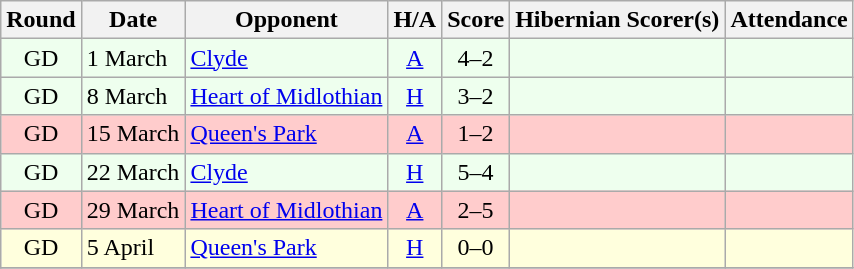<table class="wikitable" style="text-align:center">
<tr>
<th>Round</th>
<th>Date</th>
<th>Opponent</th>
<th>H/A</th>
<th>Score</th>
<th>Hibernian Scorer(s)</th>
<th>Attendance</th>
</tr>
<tr bgcolor=#EEFFEE>
<td>GD</td>
<td align=left>1 March</td>
<td align=left><a href='#'>Clyde</a></td>
<td><a href='#'>A</a></td>
<td>4–2</td>
<td align=left></td>
<td></td>
</tr>
<tr bgcolor=#EEFFEE>
<td>GD</td>
<td align=left>8 March</td>
<td align=left><a href='#'>Heart of Midlothian</a></td>
<td><a href='#'>H</a></td>
<td>3–2</td>
<td align=left></td>
<td></td>
</tr>
<tr bgcolor=#FFCCCC>
<td>GD</td>
<td align=left>15 March</td>
<td align=left><a href='#'>Queen's Park</a></td>
<td><a href='#'>A</a></td>
<td>1–2</td>
<td align=left></td>
<td></td>
</tr>
<tr bgcolor=#EEFFEE>
<td>GD</td>
<td align=left>22 March</td>
<td align=left><a href='#'>Clyde</a></td>
<td><a href='#'>H</a></td>
<td>5–4</td>
<td align=left></td>
<td></td>
</tr>
<tr bgcolor=#FFCCCC>
<td>GD</td>
<td align=left>29 March</td>
<td align=left><a href='#'>Heart of Midlothian</a></td>
<td><a href='#'>A</a></td>
<td>2–5</td>
<td align=left></td>
<td></td>
</tr>
<tr bgcolor=#FFFFDD>
<td>GD</td>
<td align=left>5 April</td>
<td align=left><a href='#'>Queen's Park</a></td>
<td><a href='#'>H</a></td>
<td>0–0</td>
<td align=left></td>
<td></td>
</tr>
<tr>
</tr>
</table>
